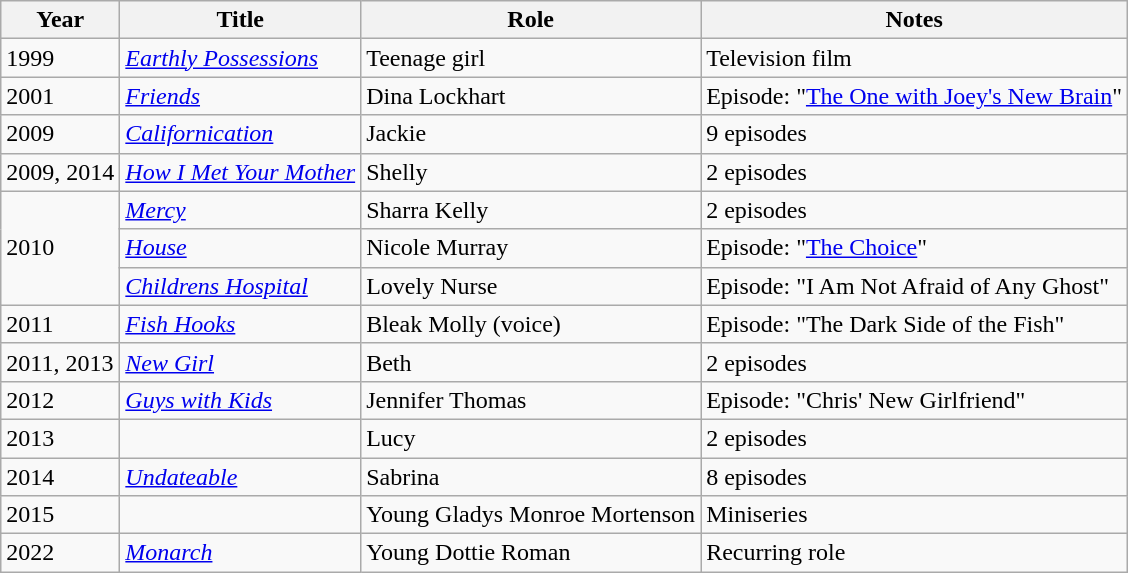<table class="wikitable sortable">
<tr>
<th>Year</th>
<th>Title</th>
<th>Role</th>
<th class="unsortable">Notes</th>
</tr>
<tr>
<td>1999</td>
<td><em><a href='#'>Earthly Possessions</a></em></td>
<td>Teenage girl</td>
<td>Television film</td>
</tr>
<tr>
<td>2001</td>
<td><em><a href='#'>Friends</a></em></td>
<td>Dina Lockhart</td>
<td>Episode: "<a href='#'>The One with Joey's New Brain</a>"</td>
</tr>
<tr>
<td>2009</td>
<td><em><a href='#'>Californication</a></em></td>
<td>Jackie</td>
<td>9 episodes</td>
</tr>
<tr>
<td>2009, 2014</td>
<td><em><a href='#'>How I Met Your Mother</a></em></td>
<td>Shelly</td>
<td>2 episodes</td>
</tr>
<tr>
<td rowspan=3>2010</td>
<td><em><a href='#'>Mercy</a></em></td>
<td>Sharra Kelly</td>
<td>2 episodes</td>
</tr>
<tr>
<td><em><a href='#'>House</a></em></td>
<td>Nicole Murray</td>
<td>Episode: "<a href='#'>The Choice</a>"</td>
</tr>
<tr>
<td><em><a href='#'>Childrens Hospital</a></em></td>
<td>Lovely Nurse</td>
<td>Episode: "I Am Not Afraid of Any Ghost"</td>
</tr>
<tr>
<td>2011</td>
<td><em><a href='#'>Fish Hooks</a></em></td>
<td>Bleak Molly (voice)</td>
<td>Episode: "The Dark Side of the Fish"</td>
</tr>
<tr>
<td>2011, 2013</td>
<td><em><a href='#'>New Girl</a></em></td>
<td>Beth</td>
<td>2 episodes</td>
</tr>
<tr>
<td>2012</td>
<td><em><a href='#'>Guys with Kids</a></em></td>
<td>Jennifer Thomas</td>
<td>Episode: "Chris' New Girlfriend"</td>
</tr>
<tr>
<td>2013</td>
<td><em></em></td>
<td>Lucy</td>
<td>2 episodes</td>
</tr>
<tr>
<td>2014</td>
<td><em><a href='#'>Undateable</a></em></td>
<td>Sabrina</td>
<td>8 episodes</td>
</tr>
<tr>
<td>2015</td>
<td><em></em></td>
<td>Young Gladys Monroe Mortenson</td>
<td>Miniseries</td>
</tr>
<tr>
<td>2022</td>
<td><em><a href='#'>Monarch</a></em></td>
<td>Young Dottie Roman</td>
<td>Recurring role</td>
</tr>
</table>
